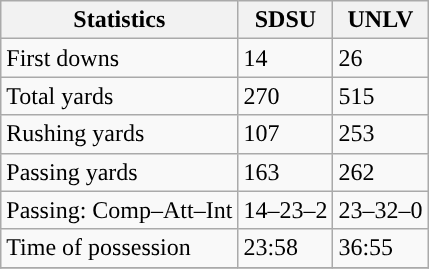<table class="wikitable" style="float: left;">
<tr>
<th>Statistics</th>
<th>SDSU</th>
<th>UNLV</th>
</tr>
<tr>
<td>First downs</td>
<td>14</td>
<td>26</td>
</tr>
<tr>
<td>Total yards</td>
<td>270</td>
<td>515</td>
</tr>
<tr>
<td>Rushing yards</td>
<td>107</td>
<td>253</td>
</tr>
<tr>
<td>Passing yards</td>
<td>163</td>
<td>262</td>
</tr>
<tr>
<td>Passing: Comp–Att–Int</td>
<td>14–23–2</td>
<td>23–32–0</td>
</tr>
<tr>
<td>Time of possession</td>
<td>23:58</td>
<td>36:55</td>
</tr>
<tr>
</tr>
</table>
